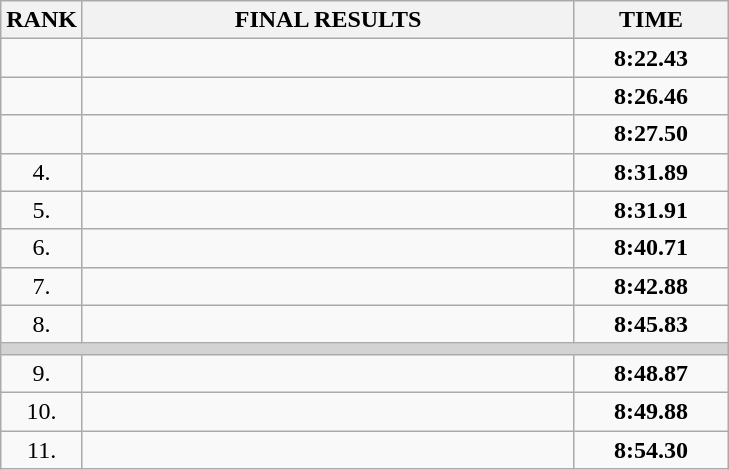<table class="wikitable">
<tr>
<th>RANK</th>
<th style="width: 20em">FINAL RESULTS</th>
<th style="width: 6em">TIME</th>
</tr>
<tr>
<td align="center"></td>
<td></td>
<td align="center"><strong>8:22.43</strong></td>
</tr>
<tr>
<td align="center"></td>
<td></td>
<td align="center"><strong>8:26.46</strong></td>
</tr>
<tr>
<td align="center"></td>
<td></td>
<td align="center"><strong>8:27.50</strong></td>
</tr>
<tr>
<td align="center">4.</td>
<td></td>
<td align="center"><strong>8:31.89</strong></td>
</tr>
<tr>
<td align="center">5.</td>
<td></td>
<td align="center"><strong>8:31.91</strong></td>
</tr>
<tr>
<td align="center">6.</td>
<td></td>
<td align="center"><strong>8:40.71</strong></td>
</tr>
<tr>
<td align="center">7.</td>
<td></td>
<td align="center"><strong>8:42.88</strong></td>
</tr>
<tr>
<td align="center">8.</td>
<td></td>
<td align="center"><strong>8:45.83</strong></td>
</tr>
<tr>
<td colspan=3 bgcolor=lightgray></td>
</tr>
<tr>
<td align="center">9.</td>
<td></td>
<td align="center"><strong>8:48.87</strong></td>
</tr>
<tr>
<td align="center">10.</td>
<td></td>
<td align="center"><strong>8:49.88</strong></td>
</tr>
<tr>
<td align="center">11.</td>
<td></td>
<td align="center"><strong>8:54.30</strong></td>
</tr>
</table>
